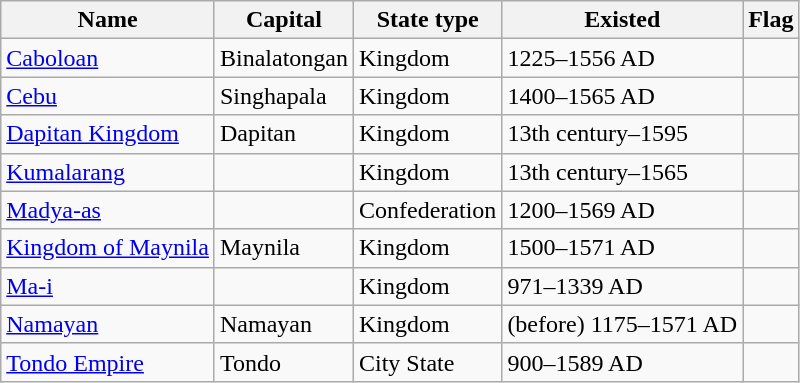<table class="wikitable sortable" border="1">
<tr>
<th>Name</th>
<th>Capital</th>
<th>State type</th>
<th>Existed</th>
<th>Flag</th>
</tr>
<tr>
<td><a href='#'>Caboloan</a></td>
<td>Binalatongan</td>
<td>Kingdom</td>
<td>1225–1556 AD</td>
<td></td>
</tr>
<tr>
<td><a href='#'>Cebu</a></td>
<td>Singhapala</td>
<td>Kingdom</td>
<td>1400–1565 AD</td>
<td></td>
</tr>
<tr>
<td><a href='#'>Dapitan Kingdom</a></td>
<td>Dapitan</td>
<td>Kingdom</td>
<td>13th century–1595</td>
<td></td>
</tr>
<tr>
<td><a href='#'>Kumalarang</a></td>
<td></td>
<td>Kingdom</td>
<td>13th century–1565</td>
<td></td>
</tr>
<tr>
<td><a href='#'>Madya-as</a></td>
<td></td>
<td>Confederation</td>
<td>1200–1569 AD</td>
<td></td>
</tr>
<tr>
<td><a href='#'>Kingdom of Maynila</a></td>
<td>Maynila</td>
<td>Kingdom</td>
<td>1500–1571 AD</td>
<td></td>
</tr>
<tr>
<td><a href='#'>Ma-i</a></td>
<td></td>
<td>Kingdom</td>
<td>971–1339 AD</td>
<td></td>
</tr>
<tr>
<td><a href='#'>Namayan</a></td>
<td>Namayan</td>
<td>Kingdom</td>
<td>(before) 1175–1571 AD</td>
<td></td>
</tr>
<tr>
<td><a href='#'>Tondo Empire</a></td>
<td>Tondo</td>
<td>City State</td>
<td>900–1589 AD</td>
<td></td>
</tr>
</table>
